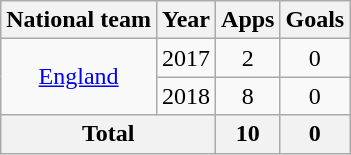<table class="wikitable" style="text-align:center">
<tr>
<th>National team</th>
<th>Year</th>
<th>Apps</th>
<th>Goals</th>
</tr>
<tr>
<td rowspan="2"><a href='#'>England</a></td>
<td>2017</td>
<td>2</td>
<td>0</td>
</tr>
<tr>
<td>2018</td>
<td>8</td>
<td>0</td>
</tr>
<tr>
<th colspan="2">Total</th>
<th>10</th>
<th>0</th>
</tr>
</table>
